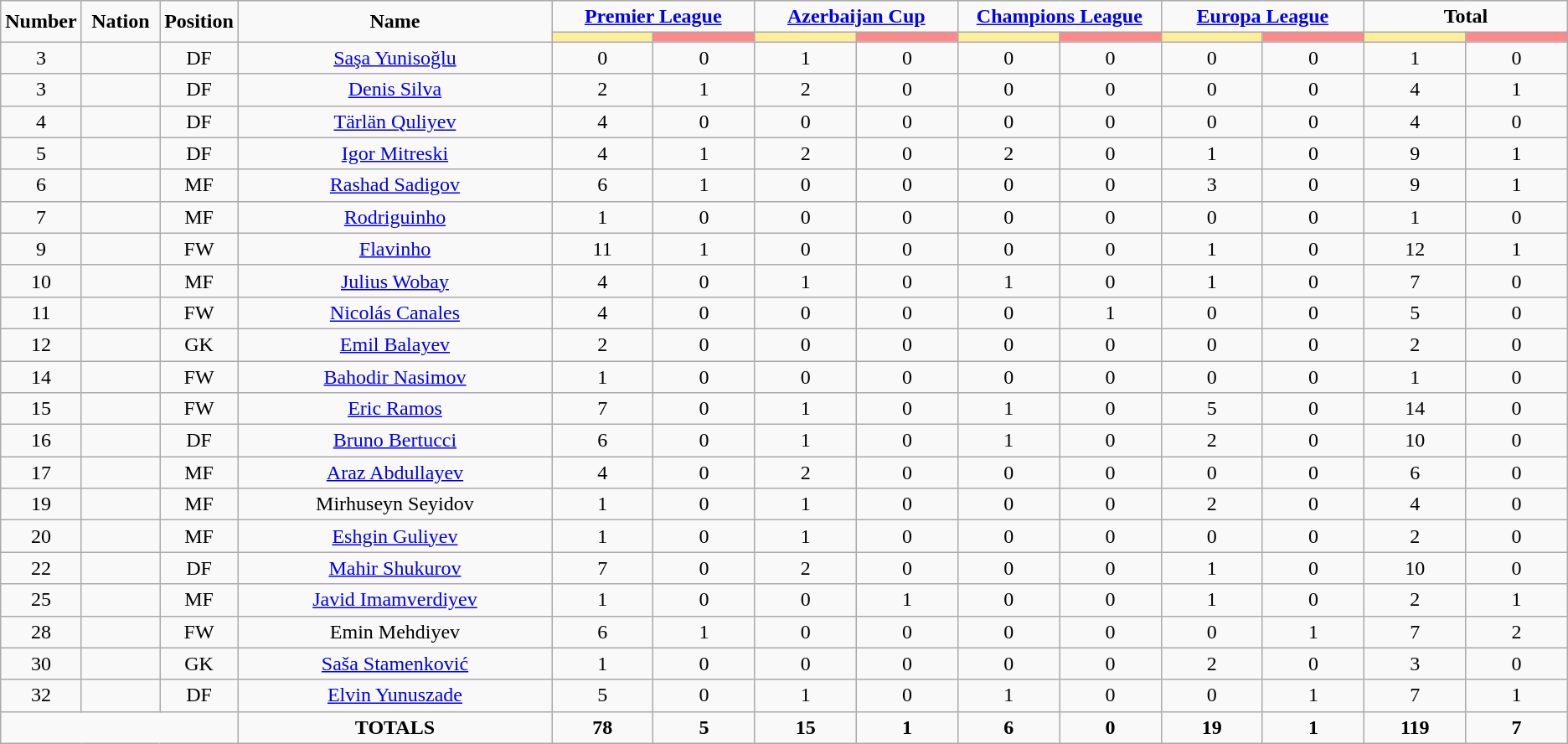<table class="wikitable" style="text-align:center;">
<tr>
<td rowspan="2"  style="width:5%; text-align:center;"><strong>Number</strong></td>
<td rowspan="2"  style="width:5%; text-align:center;"><strong>Nation</strong></td>
<td rowspan="2"  style="width:5%; text-align:center;"><strong>Position</strong></td>
<td rowspan="2"  style="width:20%; text-align:center;"><strong>Name</strong></td>
<td colspan="2" style="text-align:center;"><strong><a href='#'>Premier League</a></strong></td>
<td colspan="2" style="text-align:center;"><strong><a href='#'>Azerbaijan Cup</a></strong></td>
<td colspan="2" style="text-align:center;"><strong><a href='#'>Champions League</a></strong></td>
<td colspan="2" style="text-align:center;"><strong><a href='#'>Europa League</a></strong></td>
<td colspan="2" style="text-align:center;"><strong>Total</strong></td>
</tr>
<tr>
<th style="width:60px; background:#fe9;"></th>
<th style="width:60px; background:#ff8888;"></th>
<th style="width:60px; background:#fe9;"></th>
<th style="width:60px; background:#ff8888;"></th>
<th style="width:60px; background:#fe9;"></th>
<th style="width:60px; background:#ff8888;"></th>
<th style="width:60px; background:#fe9;"></th>
<th style="width:60px; background:#ff8888;"></th>
<th style="width:60px; background:#fe9;"></th>
<th style="width:60px; background:#ff8888;"></th>
</tr>
<tr>
<td>3</td>
<td></td>
<td>DF</td>
<td><a href='#'>Saşa Yunisoğlu</a></td>
<td>0</td>
<td>0</td>
<td>1</td>
<td>0</td>
<td>0</td>
<td>0</td>
<td>0</td>
<td>0</td>
<td>1</td>
<td>0</td>
</tr>
<tr>
<td>3</td>
<td></td>
<td>DF</td>
<td><a href='#'>Denis Silva</a></td>
<td>2</td>
<td>1</td>
<td>2</td>
<td>0</td>
<td>0</td>
<td>0</td>
<td>0</td>
<td>0</td>
<td>4</td>
<td>1</td>
</tr>
<tr>
<td>4</td>
<td></td>
<td>DF</td>
<td><a href='#'>Tärlän Quliyev</a></td>
<td>4</td>
<td>0</td>
<td>0</td>
<td>0</td>
<td>0</td>
<td>0</td>
<td>0</td>
<td>0</td>
<td>4</td>
<td>0</td>
</tr>
<tr>
<td>5</td>
<td></td>
<td>DF</td>
<td><a href='#'>Igor Mitreski</a></td>
<td>4</td>
<td>1</td>
<td>2</td>
<td>0</td>
<td>2</td>
<td>0</td>
<td>1</td>
<td>0</td>
<td>9</td>
<td>1</td>
</tr>
<tr>
<td>6</td>
<td></td>
<td>MF</td>
<td><a href='#'>Rashad Sadigov</a></td>
<td>6</td>
<td>1</td>
<td>0</td>
<td>0</td>
<td>0</td>
<td>0</td>
<td>3</td>
<td>0</td>
<td>9</td>
<td>1</td>
</tr>
<tr>
<td>7</td>
<td></td>
<td>MF</td>
<td><a href='#'>Rodriguinho</a></td>
<td>1</td>
<td>0</td>
<td>0</td>
<td>0</td>
<td>0</td>
<td>0</td>
<td>0</td>
<td>0</td>
<td>1</td>
<td>0</td>
</tr>
<tr>
<td>9</td>
<td></td>
<td>FW</td>
<td><a href='#'>Flavinho</a></td>
<td>11</td>
<td>1</td>
<td>0</td>
<td>0</td>
<td>0</td>
<td>0</td>
<td>1</td>
<td>0</td>
<td>12</td>
<td>1</td>
</tr>
<tr>
<td>10</td>
<td></td>
<td>MF</td>
<td><a href='#'>Julius Wobay</a></td>
<td>4</td>
<td>0</td>
<td>1</td>
<td>0</td>
<td>1</td>
<td>0</td>
<td>1</td>
<td>0</td>
<td>7</td>
<td>0</td>
</tr>
<tr>
<td>11</td>
<td></td>
<td>FW</td>
<td><a href='#'>Nicolás Canales</a></td>
<td>4</td>
<td>0</td>
<td>0</td>
<td>0</td>
<td>0</td>
<td>1</td>
<td>0</td>
<td>0</td>
<td>5</td>
<td>0</td>
</tr>
<tr>
<td>12</td>
<td></td>
<td>GK</td>
<td><a href='#'>Emil Balayev</a></td>
<td>2</td>
<td>0</td>
<td>0</td>
<td>0</td>
<td>0</td>
<td>0</td>
<td>0</td>
<td>0</td>
<td>2</td>
<td>0</td>
</tr>
<tr>
<td>14</td>
<td></td>
<td>FW</td>
<td><a href='#'>Bahodir Nasimov</a></td>
<td>1</td>
<td>0</td>
<td>0</td>
<td>0</td>
<td>0</td>
<td>0</td>
<td>0</td>
<td>0</td>
<td>1</td>
<td>0</td>
</tr>
<tr>
<td>15</td>
<td></td>
<td>FW</td>
<td><a href='#'>Eric Ramos</a></td>
<td>7</td>
<td>0</td>
<td>1</td>
<td>0</td>
<td>1</td>
<td>0</td>
<td>5</td>
<td>0</td>
<td>14</td>
<td>0</td>
</tr>
<tr>
<td>16</td>
<td></td>
<td>DF</td>
<td><a href='#'>Bruno Bertucci</a></td>
<td>6</td>
<td>0</td>
<td>1</td>
<td>0</td>
<td>1</td>
<td>0</td>
<td>2</td>
<td>0</td>
<td>10</td>
<td>0</td>
</tr>
<tr>
<td>17</td>
<td></td>
<td>MF</td>
<td><a href='#'>Araz Abdullayev</a></td>
<td>4</td>
<td>0</td>
<td>2</td>
<td>0</td>
<td>0</td>
<td>0</td>
<td>0</td>
<td>0</td>
<td>6</td>
<td>0</td>
</tr>
<tr>
<td>19</td>
<td></td>
<td>MF</td>
<td>Mirhuseyn Seyidov</td>
<td>1</td>
<td>0</td>
<td>1</td>
<td>0</td>
<td>0</td>
<td>0</td>
<td>2</td>
<td>0</td>
<td>4</td>
<td>0</td>
</tr>
<tr>
<td>20</td>
<td></td>
<td>MF</td>
<td><a href='#'>Eshgin Guliyev</a></td>
<td>1</td>
<td>0</td>
<td>1</td>
<td>0</td>
<td>0</td>
<td>0</td>
<td>0</td>
<td>0</td>
<td>2</td>
<td>0</td>
</tr>
<tr>
<td>22</td>
<td></td>
<td>DF</td>
<td><a href='#'>Mahir Shukurov</a></td>
<td>7</td>
<td>0</td>
<td>2</td>
<td>0</td>
<td>0</td>
<td>0</td>
<td>1</td>
<td>0</td>
<td>10</td>
<td>0</td>
</tr>
<tr>
<td>25</td>
<td></td>
<td>MF</td>
<td><a href='#'>Javid Imamverdiyev</a></td>
<td>1</td>
<td>0</td>
<td>0</td>
<td>1</td>
<td>0</td>
<td>0</td>
<td>1</td>
<td>0</td>
<td>2</td>
<td>1</td>
</tr>
<tr>
<td>28</td>
<td></td>
<td>FW</td>
<td>Emin Mehdiyev</td>
<td>6</td>
<td>1</td>
<td>0</td>
<td>0</td>
<td>0</td>
<td>0</td>
<td>0</td>
<td>1</td>
<td>7</td>
<td>2</td>
</tr>
<tr>
<td>30</td>
<td></td>
<td>GK</td>
<td><a href='#'>Saša Stamenković</a></td>
<td>1</td>
<td>0</td>
<td>0</td>
<td>0</td>
<td>0</td>
<td>0</td>
<td>2</td>
<td>0</td>
<td>3</td>
<td>0</td>
</tr>
<tr>
<td>32</td>
<td></td>
<td>DF</td>
<td><a href='#'>Elvin Yunuszade</a></td>
<td>5</td>
<td>0</td>
<td>1</td>
<td>0</td>
<td>1</td>
<td>0</td>
<td>0</td>
<td>1</td>
<td>7</td>
<td>1</td>
</tr>
<tr>
<td colspan="3"></td>
<td><strong>TOTALS</strong></td>
<td><strong>78</strong></td>
<td><strong>5</strong></td>
<td><strong>15</strong></td>
<td><strong>1</strong></td>
<td><strong>6</strong></td>
<td><strong>0</strong></td>
<td><strong>19</strong></td>
<td><strong>1</strong></td>
<td><strong>119</strong></td>
<td><strong>7</strong></td>
</tr>
</table>
